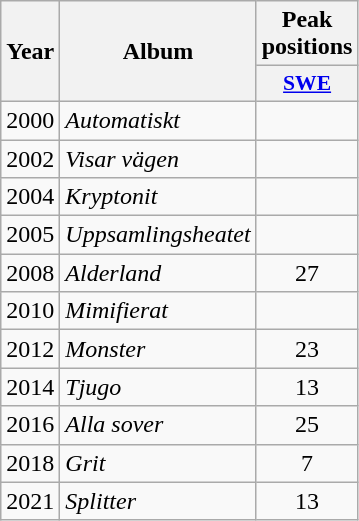<table class="wikitable">
<tr>
<th align="center" rowspan="2" width="10">Year</th>
<th align="center" rowspan="2" width="120">Album</th>
<th align="center" colspan="1" width="20">Peak positions</th>
</tr>
<tr>
<th scope="col" style="width:3em;font-size:90%;"><a href='#'>SWE</a></th>
</tr>
<tr>
<td style="text-align:center;">2000</td>
<td><em>Automatiskt</em></td>
<td style="text-align:center;"></td>
</tr>
<tr>
<td style="text-align:center;">2002</td>
<td><em>Visar vägen</em></td>
<td style="text-align:center;"></td>
</tr>
<tr>
<td style="text-align:center;">2004</td>
<td><em>Kryptonit</em></td>
<td style="text-align:center;"></td>
</tr>
<tr>
<td style="text-align:center;">2005</td>
<td><em>Uppsamlingsheatet</em></td>
<td style="text-align:center;"></td>
</tr>
<tr>
<td style="text-align:center;">2008</td>
<td><em>Alderland</em></td>
<td style="text-align:center;">27</td>
</tr>
<tr>
<td style="text-align:center;">2010</td>
<td><em>Mimifierat</em></td>
<td style="text-align:center;"></td>
</tr>
<tr>
<td style="text-align:center;">2012</td>
<td><em>Monster</em></td>
<td style="text-align:center;">23</td>
</tr>
<tr>
<td style="text-align:center;">2014</td>
<td><em>Tjugo</em></td>
<td style="text-align:center;">13</td>
</tr>
<tr>
<td style="text-align:center;">2016</td>
<td><em>Alla sover</em></td>
<td style="text-align:center;">25</td>
</tr>
<tr>
<td style="text-align:center;">2018</td>
<td><em>Grit</em></td>
<td style="text-align:center;">7</td>
</tr>
<tr>
<td style="text-align:center;">2021</td>
<td><em>Splitter</em></td>
<td style="text-align:center;">13</td>
</tr>
</table>
